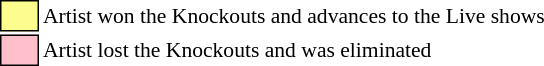<table class="toccolours" style="font-size: 90%; white-space: nowrap;">
<tr>
<td style="background-color:#fdfc8f; border: 1px solid black">      </td>
<td>Artist won the Knockouts and advances to the Live shows</td>
</tr>
<tr>
<td style="background-color:pink; border: 1px solid black">      </td>
<td>Artist lost the Knockouts and was eliminated</td>
</tr>
<tr>
</tr>
</table>
